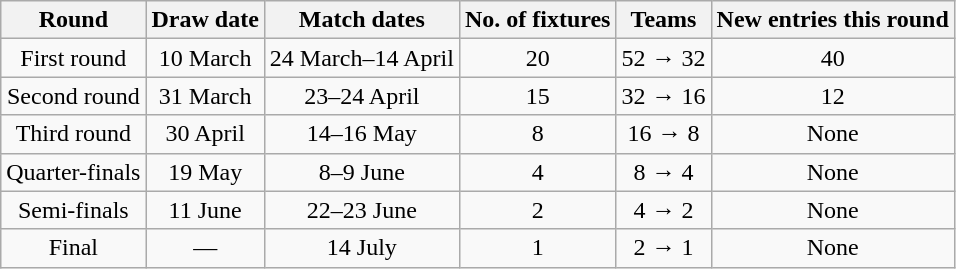<table class="wikitable" style="text-align:center">
<tr>
<th>Round</th>
<th>Draw date</th>
<th>Match dates</th>
<th>No. of fixtures</th>
<th>Teams</th>
<th>New entries this round</th>
</tr>
<tr>
<td>First round</td>
<td>10 March</td>
<td>24 March–14 April</td>
<td>20</td>
<td>52 → 32</td>
<td>40</td>
</tr>
<tr>
<td>Second round</td>
<td>31 March</td>
<td>23–24 April</td>
<td>15</td>
<td>32 → 16</td>
<td>12</td>
</tr>
<tr>
<td>Third round</td>
<td>30 April</td>
<td>14–16 May</td>
<td>8</td>
<td>16 → 8</td>
<td>None</td>
</tr>
<tr>
<td>Quarter-finals</td>
<td>19 May</td>
<td>8–9 June</td>
<td>4</td>
<td>8 → 4</td>
<td>None</td>
</tr>
<tr>
<td>Semi-finals</td>
<td>11 June</td>
<td>22–23 June</td>
<td>2</td>
<td>4 → 2</td>
<td>None</td>
</tr>
<tr>
<td>Final</td>
<td>—</td>
<td>14 July</td>
<td>1</td>
<td>2 → 1</td>
<td>None</td>
</tr>
</table>
